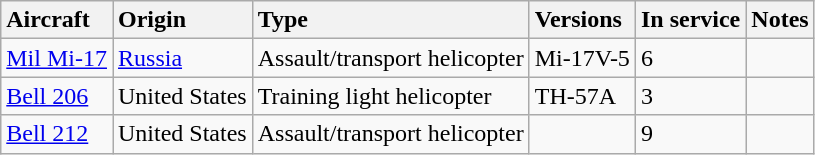<table class="wikitable">
<tr>
<th style="text-align: left;">Aircraft</th>
<th style="text-align: left;">Origin</th>
<th style="text-align: left;">Type</th>
<th style="text-align: left;">Versions</th>
<th style="text-align: left;">In service<br></th>
<th style="text-align: left;">Notes</th>
</tr>
<tr>
<td><a href='#'>Mil Mi-17</a></td>
<td><a href='#'>Russia</a></td>
<td>Assault/transport helicopter</td>
<td>Mi-17V-5</td>
<td>6</td>
<td></td>
</tr>
<tr>
<td><a href='#'>Bell 206</a></td>
<td>United States</td>
<td>Training light helicopter</td>
<td>TH-57A</td>
<td>3</td>
<td></td>
</tr>
<tr>
<td><a href='#'>Bell 212</a></td>
<td>United States</td>
<td>Assault/transport helicopter</td>
<td></td>
<td>9</td>
<td></td>
</tr>
</table>
